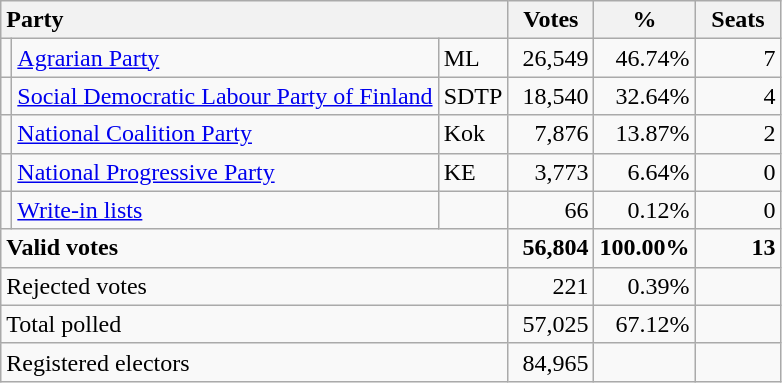<table class="wikitable" border="1" style="text-align:right;">
<tr>
<th style="text-align:left;" colspan=3>Party</th>
<th align=center width="50">Votes</th>
<th align=center width="50">%</th>
<th align=center width="50">Seats</th>
</tr>
<tr>
<td></td>
<td align=left><a href='#'>Agrarian Party</a></td>
<td align=left>ML</td>
<td>26,549</td>
<td>46.74%</td>
<td>7</td>
</tr>
<tr>
<td></td>
<td align=left style="white-space: nowrap;"><a href='#'>Social Democratic Labour Party of Finland</a></td>
<td align=left>SDTP</td>
<td>18,540</td>
<td>32.64%</td>
<td>4</td>
</tr>
<tr>
<td></td>
<td align=left><a href='#'>National Coalition Party</a></td>
<td align=left>Kok</td>
<td>7,876</td>
<td>13.87%</td>
<td>2</td>
</tr>
<tr>
<td></td>
<td align=left><a href='#'>National Progressive Party</a></td>
<td align=left>KE</td>
<td>3,773</td>
<td>6.64%</td>
<td>0</td>
</tr>
<tr>
<td></td>
<td align=left><a href='#'>Write-in lists</a></td>
<td align=left></td>
<td>66</td>
<td>0.12%</td>
<td>0</td>
</tr>
<tr style="font-weight:bold">
<td align=left colspan=3>Valid votes</td>
<td>56,804</td>
<td>100.00%</td>
<td>13</td>
</tr>
<tr>
<td align=left colspan=3>Rejected votes</td>
<td>221</td>
<td>0.39%</td>
<td></td>
</tr>
<tr>
<td align=left colspan=3>Total polled</td>
<td>57,025</td>
<td>67.12%</td>
<td></td>
</tr>
<tr>
<td align=left colspan=3>Registered electors</td>
<td>84,965</td>
<td></td>
<td></td>
</tr>
</table>
